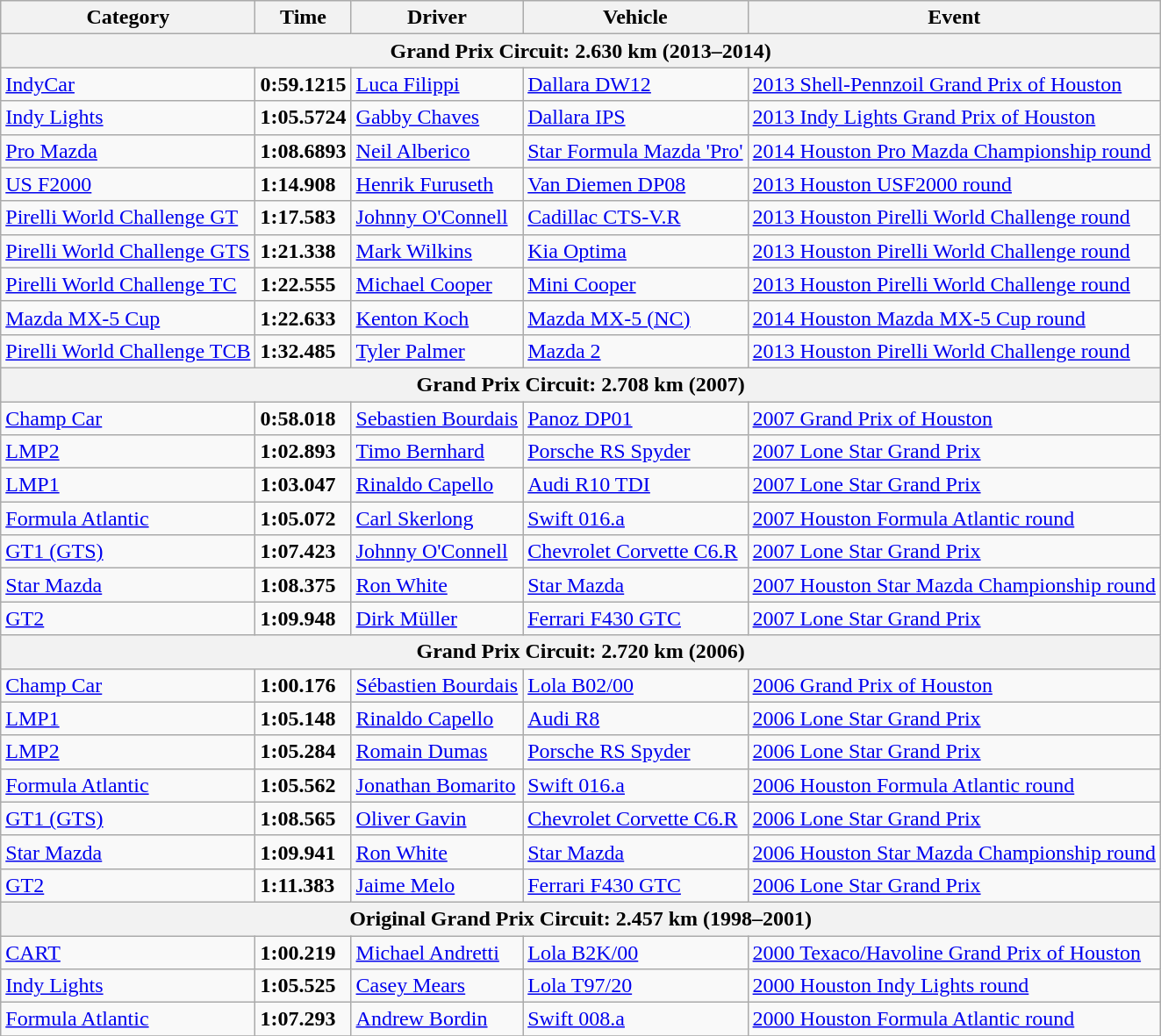<table class="wikitable">
<tr>
<th>Category</th>
<th>Time</th>
<th>Driver</th>
<th>Vehicle</th>
<th>Event</th>
</tr>
<tr>
<th colspan=5>Grand Prix Circuit: 2.630 km (2013–2014)</th>
</tr>
<tr>
<td><a href='#'>IndyCar</a></td>
<td><strong>0:59.1215</strong></td>
<td><a href='#'>Luca Filippi</a></td>
<td><a href='#'>Dallara DW12</a></td>
<td><a href='#'>2013 Shell-Pennzoil Grand Prix of Houston</a></td>
</tr>
<tr>
<td><a href='#'>Indy Lights</a></td>
<td><strong>1:05.5724</strong></td>
<td><a href='#'>Gabby Chaves</a></td>
<td><a href='#'>Dallara IPS</a></td>
<td><a href='#'>2013 Indy Lights Grand Prix of Houston</a></td>
</tr>
<tr>
<td><a href='#'>Pro Mazda</a></td>
<td><strong>1:08.6893</strong></td>
<td><a href='#'>Neil Alberico</a></td>
<td><a href='#'>Star Formula Mazda 'Pro'</a></td>
<td><a href='#'>2014 Houston Pro Mazda Championship round</a></td>
</tr>
<tr>
<td><a href='#'>US F2000</a></td>
<td><strong>1:14.908</strong></td>
<td><a href='#'>Henrik Furuseth</a></td>
<td><a href='#'>Van Diemen DP08</a></td>
<td><a href='#'>2013 Houston USF2000 round</a></td>
</tr>
<tr>
<td><a href='#'>Pirelli World Challenge GT</a></td>
<td><strong>1:17.583</strong></td>
<td><a href='#'>Johnny O'Connell</a></td>
<td><a href='#'>Cadillac CTS-V.R</a></td>
<td><a href='#'>2013 Houston Pirelli World Challenge round</a></td>
</tr>
<tr>
<td><a href='#'>Pirelli World Challenge GTS</a></td>
<td><strong>1:21.338</strong></td>
<td><a href='#'>Mark Wilkins</a></td>
<td><a href='#'>Kia Optima</a></td>
<td><a href='#'>2013 Houston Pirelli World Challenge round</a></td>
</tr>
<tr>
<td><a href='#'>Pirelli World Challenge TC</a></td>
<td><strong>1:22.555</strong></td>
<td><a href='#'>Michael Cooper</a></td>
<td><a href='#'>Mini Cooper</a></td>
<td><a href='#'>2013 Houston Pirelli World Challenge round</a></td>
</tr>
<tr>
<td><a href='#'>Mazda MX-5 Cup</a></td>
<td><strong>1:22.633</strong></td>
<td><a href='#'>Kenton Koch</a></td>
<td><a href='#'>Mazda MX-5 (NC)</a></td>
<td><a href='#'>2014 Houston Mazda MX-5 Cup round</a></td>
</tr>
<tr>
<td><a href='#'>Pirelli World Challenge TCB</a></td>
<td><strong>1:32.485</strong></td>
<td><a href='#'>Tyler Palmer</a></td>
<td><a href='#'>Mazda 2</a></td>
<td><a href='#'>2013 Houston Pirelli World Challenge round</a></td>
</tr>
<tr>
<th colspan=5>Grand Prix Circuit: 2.708 km (2007)</th>
</tr>
<tr>
<td><a href='#'>Champ Car</a></td>
<td><strong>0:58.018</strong></td>
<td><a href='#'>Sebastien Bourdais</a></td>
<td><a href='#'>Panoz DP01</a></td>
<td><a href='#'>2007 Grand Prix of Houston</a></td>
</tr>
<tr>
<td><a href='#'>LMP2</a></td>
<td><strong>1:02.893</strong></td>
<td><a href='#'>Timo Bernhard</a></td>
<td><a href='#'>Porsche RS Spyder</a></td>
<td><a href='#'>2007 Lone Star Grand Prix</a></td>
</tr>
<tr>
<td><a href='#'>LMP1</a></td>
<td><strong>1:03.047</strong></td>
<td><a href='#'>Rinaldo Capello</a></td>
<td><a href='#'>Audi R10 TDI</a></td>
<td><a href='#'>2007 Lone Star Grand Prix</a></td>
</tr>
<tr>
<td><a href='#'>Formula Atlantic</a></td>
<td><strong>1:05.072</strong></td>
<td><a href='#'>Carl Skerlong</a></td>
<td><a href='#'>Swift 016.a</a></td>
<td><a href='#'>2007 Houston Formula Atlantic round</a></td>
</tr>
<tr>
<td><a href='#'>GT1 (GTS)</a></td>
<td><strong>1:07.423</strong></td>
<td><a href='#'>Johnny O'Connell</a></td>
<td><a href='#'>Chevrolet Corvette C6.R</a></td>
<td><a href='#'>2007 Lone Star Grand Prix</a></td>
</tr>
<tr>
<td><a href='#'>Star Mazda</a></td>
<td><strong>1:08.375</strong></td>
<td><a href='#'>Ron White</a></td>
<td><a href='#'>Star Mazda</a></td>
<td><a href='#'>2007 Houston Star Mazda Championship round</a></td>
</tr>
<tr>
<td><a href='#'>GT2</a></td>
<td><strong>1:09.948</strong></td>
<td><a href='#'>Dirk Müller</a></td>
<td><a href='#'>Ferrari F430 GTC</a></td>
<td><a href='#'>2007 Lone Star Grand Prix</a></td>
</tr>
<tr>
<th colspan=5>Grand Prix Circuit: 2.720 km (2006)</th>
</tr>
<tr>
<td><a href='#'>Champ Car</a></td>
<td><strong>1:00.176</strong></td>
<td><a href='#'>Sébastien Bourdais</a></td>
<td><a href='#'>Lola B02/00</a></td>
<td><a href='#'>2006 Grand Prix of Houston</a></td>
</tr>
<tr>
<td><a href='#'>LMP1</a></td>
<td><strong>1:05.148</strong></td>
<td><a href='#'>Rinaldo Capello</a></td>
<td><a href='#'>Audi R8</a></td>
<td><a href='#'>2006 Lone Star Grand Prix</a></td>
</tr>
<tr>
<td><a href='#'>LMP2</a></td>
<td><strong>1:05.284</strong></td>
<td><a href='#'>Romain Dumas</a></td>
<td><a href='#'>Porsche RS Spyder</a></td>
<td><a href='#'>2006 Lone Star Grand Prix</a></td>
</tr>
<tr>
<td><a href='#'>Formula Atlantic</a></td>
<td><strong>1:05.562</strong></td>
<td><a href='#'>Jonathan Bomarito</a></td>
<td><a href='#'>Swift 016.a</a></td>
<td><a href='#'>2006 Houston Formula Atlantic round</a></td>
</tr>
<tr>
<td><a href='#'>GT1 (GTS)</a></td>
<td><strong>1:08.565</strong></td>
<td><a href='#'>Oliver Gavin</a></td>
<td><a href='#'>Chevrolet Corvette C6.R</a></td>
<td><a href='#'>2006 Lone Star Grand Prix</a></td>
</tr>
<tr>
<td><a href='#'>Star Mazda</a></td>
<td><strong>1:09.941</strong></td>
<td><a href='#'>Ron White</a></td>
<td><a href='#'>Star Mazda</a></td>
<td><a href='#'>2006 Houston Star Mazda Championship round</a></td>
</tr>
<tr>
<td><a href='#'>GT2</a></td>
<td><strong>1:11.383</strong></td>
<td><a href='#'>Jaime Melo</a></td>
<td><a href='#'>Ferrari F430 GTC</a></td>
<td><a href='#'>2006 Lone Star Grand Prix</a></td>
</tr>
<tr>
<th colspan=5>Original Grand Prix Circuit: 2.457 km (1998–2001)</th>
</tr>
<tr>
<td><a href='#'>CART</a></td>
<td><strong>1:00.219</strong></td>
<td><a href='#'>Michael Andretti</a></td>
<td><a href='#'>Lola B2K/00</a></td>
<td><a href='#'>2000 Texaco/Havoline Grand Prix of Houston</a></td>
</tr>
<tr>
<td><a href='#'>Indy Lights</a></td>
<td><strong>1:05.525</strong></td>
<td><a href='#'>Casey Mears</a></td>
<td><a href='#'>Lola T97/20</a></td>
<td><a href='#'>2000 Houston Indy Lights round</a></td>
</tr>
<tr>
<td><a href='#'>Formula Atlantic</a></td>
<td><strong>1:07.293</strong></td>
<td><a href='#'>Andrew Bordin</a></td>
<td><a href='#'>Swift 008.a</a></td>
<td><a href='#'>2000 Houston Formula Atlantic round</a></td>
</tr>
<tr>
</tr>
</table>
